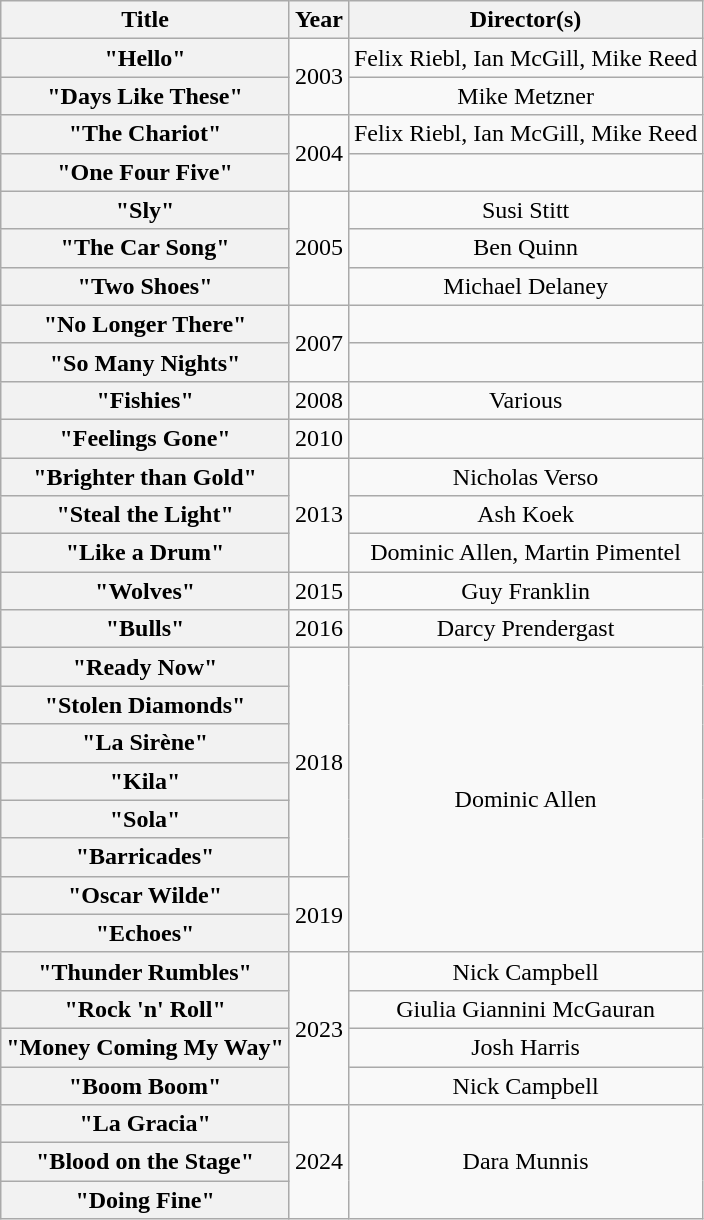<table class="wikitable plainrowheaders" style="text-align:center;">
<tr>
<th scope="col">Title</th>
<th scope="col">Year</th>
<th scope="col">Director(s)</th>
</tr>
<tr>
<th scope="row">"Hello"</th>
<td rowspan="2">2003</td>
<td>Felix Riebl, Ian McGill, Mike Reed</td>
</tr>
<tr>
<th scope="row">"Days Like These"</th>
<td>Mike Metzner</td>
</tr>
<tr>
<th scope="row">"The Chariot"</th>
<td rowspan="2">2004</td>
<td>Felix Riebl, Ian McGill, Mike Reed</td>
</tr>
<tr>
<th scope="row">"One Four Five"</th>
<td></td>
</tr>
<tr>
<th scope="row">"Sly"</th>
<td rowspan="3">2005</td>
<td>Susi Stitt</td>
</tr>
<tr>
<th scope="row">"The Car Song"</th>
<td>Ben Quinn</td>
</tr>
<tr>
<th scope="row">"Two Shoes"</th>
<td>Michael Delaney</td>
</tr>
<tr>
<th scope="row">"No Longer There"</th>
<td rowspan="2">2007</td>
<td></td>
</tr>
<tr>
<th scope="row">"So Many Nights"</th>
<td></td>
</tr>
<tr>
<th scope="row">"Fishies"</th>
<td>2008</td>
<td>Various</td>
</tr>
<tr>
<th scope="row">"Feelings Gone"</th>
<td>2010</td>
<td></td>
</tr>
<tr>
<th scope="row">"Brighter than Gold"</th>
<td rowspan="3">2013</td>
<td>Nicholas Verso</td>
</tr>
<tr>
<th scope="row">"Steal the Light"</th>
<td>Ash Koek</td>
</tr>
<tr>
<th scope="row">"Like a Drum"</th>
<td>Dominic Allen, Martin Pimentel</td>
</tr>
<tr>
<th scope="row">"Wolves"</th>
<td>2015</td>
<td>Guy Franklin</td>
</tr>
<tr>
<th scope="row">"Bulls"</th>
<td>2016</td>
<td>Darcy Prendergast</td>
</tr>
<tr>
<th scope="row">"Ready Now"</th>
<td rowspan="6">2018</td>
<td rowspan="8">Dominic Allen</td>
</tr>
<tr>
<th scope="row">"Stolen Diamonds"</th>
</tr>
<tr>
<th scope="row">"La Sirène"</th>
</tr>
<tr>
<th scope="row">"Kila"</th>
</tr>
<tr>
<th scope="row">"Sola"</th>
</tr>
<tr>
<th scope="row">"Barricades"</th>
</tr>
<tr>
<th scope="row">"Oscar Wilde"</th>
<td rowspan="2">2019</td>
</tr>
<tr>
<th scope="row">"Echoes"</th>
</tr>
<tr>
<th scope="row">"Thunder Rumbles"</th>
<td rowspan="4">2023</td>
<td>Nick Campbell</td>
</tr>
<tr>
<th scope="row">"Rock 'n' Roll"</th>
<td>Giulia Giannini McGauran</td>
</tr>
<tr>
<th scope="row">"Money Coming My Way"</th>
<td>Josh Harris</td>
</tr>
<tr>
<th scope="row">"Boom Boom"</th>
<td>Nick Campbell</td>
</tr>
<tr>
<th scope="row">"La Gracia"</th>
<td rowspan="3">2024</td>
<td rowspan="3">Dara Munnis</td>
</tr>
<tr>
<th scope="row">"Blood on the Stage"</th>
</tr>
<tr>
<th scope="row">"Doing Fine"</th>
</tr>
</table>
